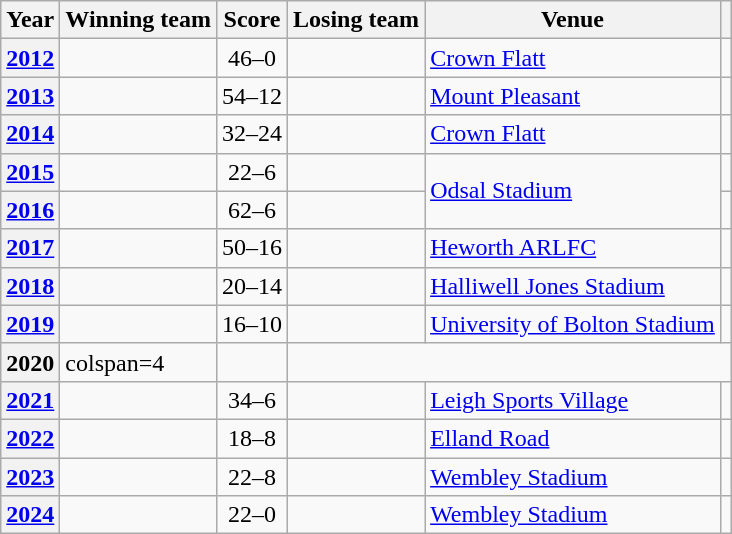<table class="wikitable" style="text-align:left">
<tr>
<th scope="col">Year</th>
<th scope="col">Winning team</th>
<th scope="col">Score</th>
<th scope="col">Losing team</th>
<th scope="col">Venue</th>
<th scope="col"></th>
</tr>
<tr>
<th scope="row"><a href='#'>2012</a></th>
<td></td>
<td style="text-align:center">46–0</td>
<td></td>
<td><a href='#'>Crown Flatt</a></td>
<td></td>
</tr>
<tr>
<th scope="row"><a href='#'>2013</a></th>
<td></td>
<td style="text-align:center">54–12</td>
<td></td>
<td><a href='#'>Mount Pleasant</a></td>
<td></td>
</tr>
<tr>
<th scope="row"><a href='#'>2014</a></th>
<td></td>
<td style="text-align:center">32–24</td>
<td></td>
<td><a href='#'>Crown Flatt</a></td>
<td></td>
</tr>
<tr>
<th scope="row"><a href='#'>2015</a></th>
<td></td>
<td style="text-align:center">22–6</td>
<td></td>
<td rowspan=2><a href='#'>Odsal Stadium</a></td>
<td></td>
</tr>
<tr>
<th scope="row"><a href='#'>2016</a></th>
<td></td>
<td style="text-align:center">62–6</td>
<td></td>
<td></td>
</tr>
<tr>
<th scope="row"><a href='#'>2017</a></th>
<td></td>
<td style="text-align:center">50–16</td>
<td></td>
<td><a href='#'>Heworth ARLFC</a></td>
<td></td>
</tr>
<tr>
<th scope="row"><a href='#'>2018</a></th>
<td></td>
<td style="text-align:center">20–14</td>
<td></td>
<td><a href='#'>Halliwell Jones Stadium</a></td>
<td></td>
</tr>
<tr>
<th scope="row"><a href='#'>2019</a></th>
<td></td>
<td style="text-align:center">16–10</td>
<td></td>
<td><a href='#'>University of Bolton Stadium</a></td>
<td></td>
</tr>
<tr>
<th scope="row">2020</th>
<td>colspan=4 </td>
<td></td>
</tr>
<tr>
<th scope="row"><a href='#'>2021</a></th>
<td></td>
<td style="text-align:center">34–6</td>
<td></td>
<td><a href='#'>Leigh Sports Village</a></td>
<td></td>
</tr>
<tr>
<th scope="row"><a href='#'>2022</a></th>
<td></td>
<td style="text-align:center">18–8</td>
<td></td>
<td><a href='#'>Elland Road</a></td>
<td></td>
</tr>
<tr>
<th scope="row"><a href='#'>2023</a></th>
<td></td>
<td style="text-align:center">22–8</td>
<td></td>
<td><a href='#'>Wembley Stadium</a></td>
<td></td>
</tr>
<tr>
<th scope="row"><a href='#'>2024</a></th>
<td></td>
<td style="text-align:center">22–0</td>
<td></td>
<td><a href='#'>Wembley Stadium</a></td>
<td></td>
</tr>
</table>
